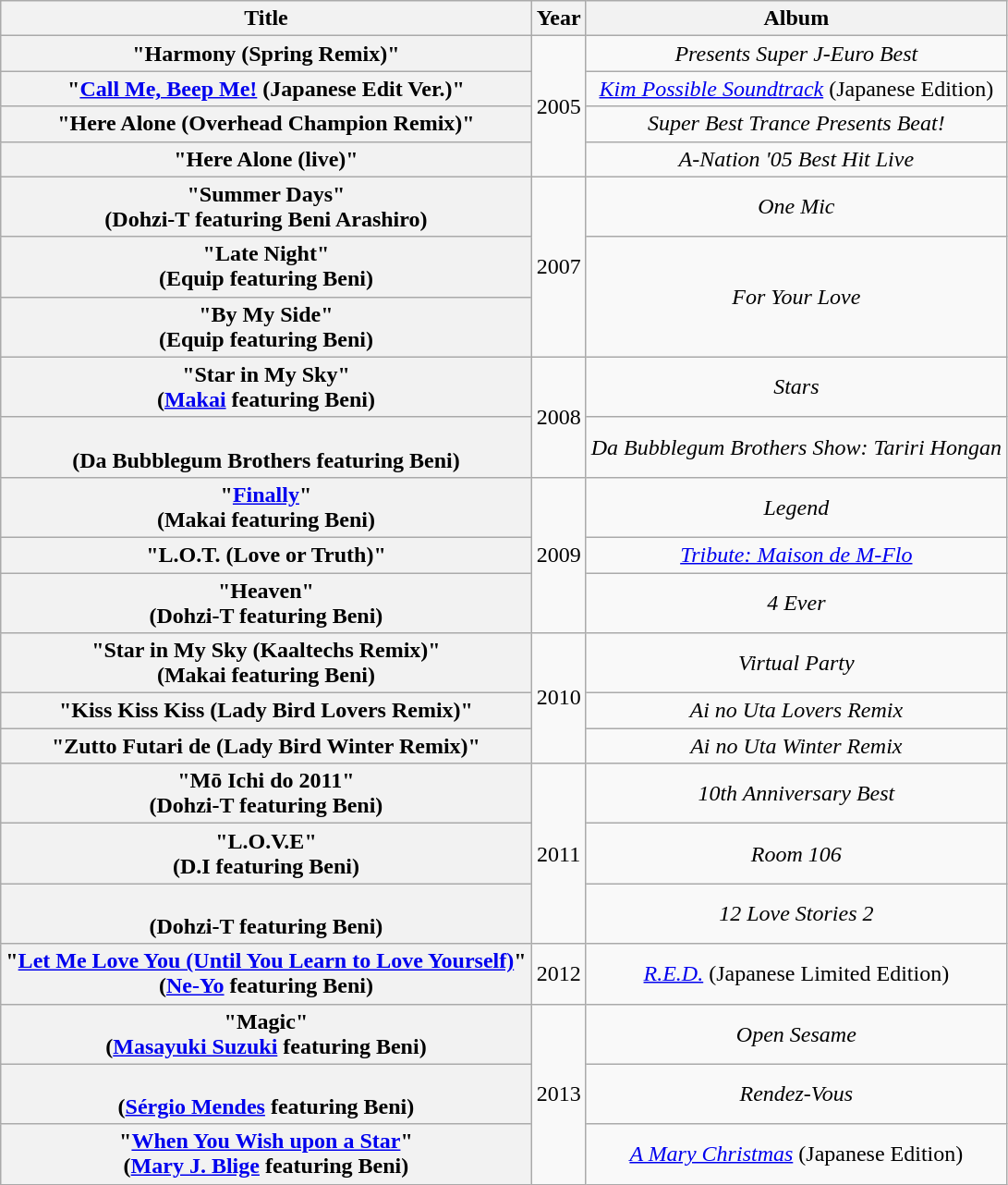<table class="wikitable plainrowheaders" style="text-align:center;">
<tr>
<th scope="col">Title</th>
<th scope="col">Year</th>
<th scope="col">Album</th>
</tr>
<tr>
<th scope="row">"Harmony (Spring Remix)"</th>
<td rowspan="4">2005</td>
<td><em> Presents Super J-Euro Best</em></td>
</tr>
<tr>
<th scope="row">"<a href='#'>Call Me, Beep Me!</a> (Japanese Edit Ver.)"</th>
<td><em><a href='#'>Kim Possible Soundtrack</a></em> <span>(Japanese Edition)</span></td>
</tr>
<tr>
<th scope="row">"Here Alone (Overhead Champion Remix)"</th>
<td><em>Super Best Trance Presents Beat!</em></td>
</tr>
<tr>
<th scope="row">"Here Alone (live)"</th>
<td><em>A-Nation '05 Best Hit Live</em></td>
</tr>
<tr>
<th scope="row">"Summer Days"<br><span>(Dohzi-T featuring Beni Arashiro)</span></th>
<td rowspan="3">2007</td>
<td><em>One Mic</em></td>
</tr>
<tr>
<th scope="row">"Late Night"<br><span>(Equip featuring Beni)</span></th>
<td rowspan="2"><em>For Your Love</em></td>
</tr>
<tr>
<th scope="row">"By My Side"<br><span>(Equip featuring Beni)</span></th>
</tr>
<tr>
<th scope="row">"Star in My Sky"<br><span>(<a href='#'>Makai</a> featuring Beni)</span></th>
<td rowspan="2">2008</td>
<td><em>Stars</em></td>
</tr>
<tr>
<th scope="row"><br><span>(Da Bubblegum Brothers featuring Beni)</span></th>
<td><em>Da Bubblegum Brothers Show: Tariri Hongan</em></td>
</tr>
<tr>
<th scope="row">"<a href='#'>Finally</a>"<br><span>(Makai featuring Beni)</span></th>
<td rowspan="3">2009</td>
<td><em>Legend</em></td>
</tr>
<tr>
<th scope="row">"L.O.T. (Love or Truth)"</th>
<td><em><a href='#'>Tribute: Maison de M-Flo</a></em></td>
</tr>
<tr>
<th scope="row">"Heaven"<br><span>(Dohzi-T featuring Beni)</span></th>
<td><em>4 Ever</em></td>
</tr>
<tr>
<th scope="row">"Star in My Sky (Kaaltechs Remix)"<br><span>(Makai featuring Beni)</span></th>
<td rowspan="3">2010</td>
<td><em>Virtual Party</em></td>
</tr>
<tr>
<th scope="row">"Kiss Kiss Kiss (Lady Bird Lovers Remix)"</th>
<td><em>Ai no Uta Lovers Remix</em></td>
</tr>
<tr>
<th scope="row">"Zutto Futari de (Lady Bird Winter Remix)"</th>
<td><em>Ai no Uta Winter Remix</em></td>
</tr>
<tr>
<th scope="row">"Mō Ichi do 2011"<br><span>(Dohzi-T featuring Beni)</span></th>
<td rowspan="3">2011</td>
<td><em>10th Anniversary Best</em></td>
</tr>
<tr>
<th scope="row">"L.O.V.E"<br><span>(D.I featuring Beni)</span></th>
<td><em>Room 106</em></td>
</tr>
<tr>
<th scope="row"><br><span>(Dohzi-T featuring Beni)</span></th>
<td><em>12 Love Stories 2</em></td>
</tr>
<tr>
<th scope="row">"<a href='#'>Let Me Love You (Until You Learn to Love Yourself)</a>"<br><span>(<a href='#'>Ne-Yo</a> featuring Beni)</span></th>
<td rowspan="1">2012</td>
<td><em><a href='#'>R.E.D.</a></em> <span>(Japanese Limited Edition)</span></td>
</tr>
<tr>
<th scope="row">"Magic"<br><span>(<a href='#'>Masayuki Suzuki</a> featuring Beni)</span></th>
<td rowspan="3">2013</td>
<td><em>Open Sesame</em></td>
</tr>
<tr>
<th scope="row"><br><span>(<a href='#'>Sérgio Mendes</a> featuring Beni)</span></th>
<td><em>Rendez-Vous</em></td>
</tr>
<tr>
<th scope="row">"<a href='#'>When You Wish upon a Star</a>"<br><span>(<a href='#'>Mary J. Blige</a> featuring Beni)</span></th>
<td><em><a href='#'>A Mary Christmas</a></em> <span>(Japanese Edition)</span></td>
</tr>
</table>
